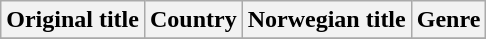<table class="wikitable">
<tr>
<th>Original title</th>
<th>Country</th>
<th>Norwegian title</th>
<th>Genre</th>
</tr>
<tr>
</tr>
</table>
